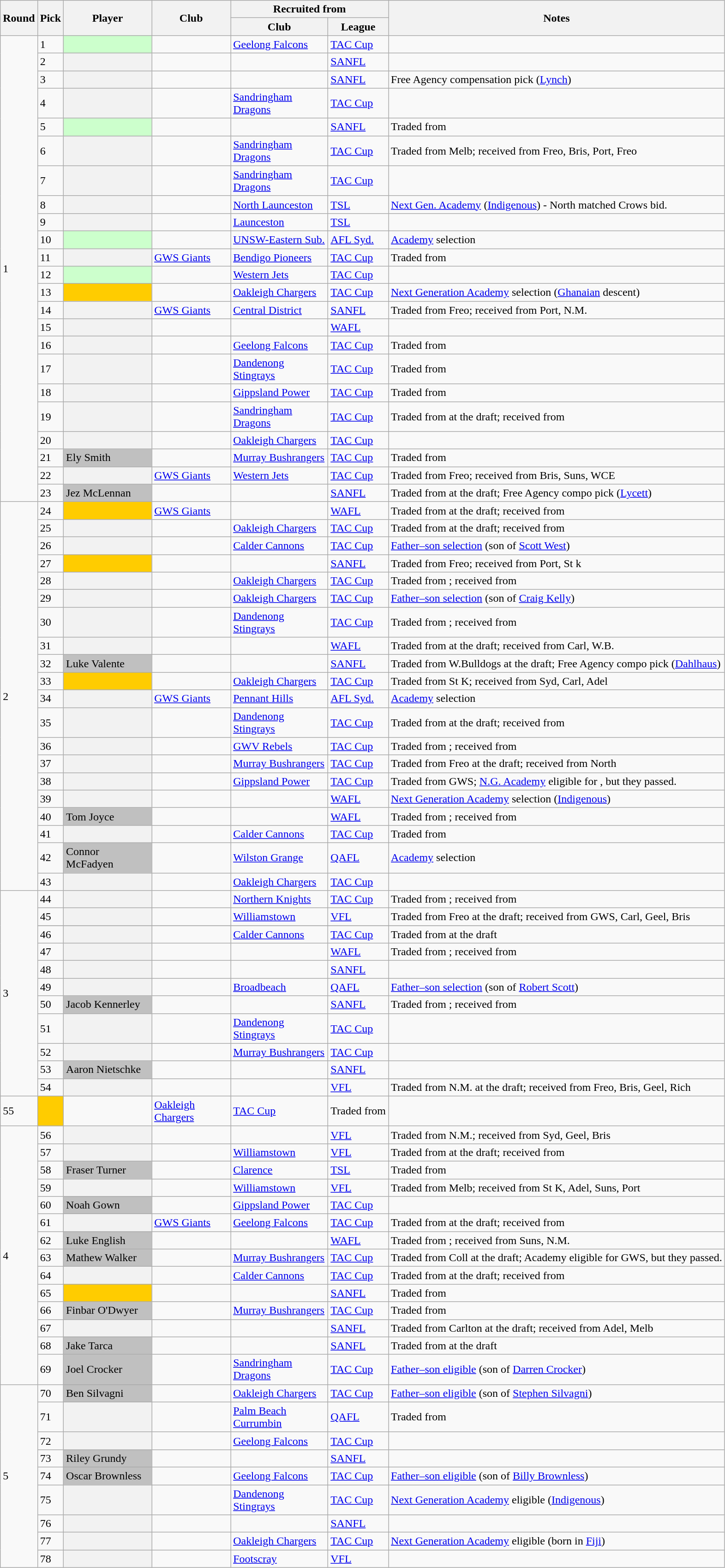<table class="wikitable sortable plainrowheaders" ;>
<tr>
<th rowspan=2>Round</th>
<th rowspan=2>Pick</th>
<th rowspan=2 style="width: 90pt">Player</th>
<th rowspan=2 style="width: 80pt">Club</th>
<th colspan=2>Recruited from</th>
<th class="unsortable" rowspan=2>Notes</th>
</tr>
<tr>
<th style="width: 100pt">Club</th>
<th>League</th>
</tr>
<tr>
<td rowspan=23>1</td>
<td>1</td>
<td bgcolor="#CCFFCC"></td>
<td></td>
<td><a href='#'>Geelong Falcons</a></td>
<td><a href='#'>TAC Cup</a></td>
<td align="left"></td>
</tr>
<tr>
<td>2</td>
<th scope=row></th>
<td></td>
<td></td>
<td><a href='#'>SANFL</a></td>
<td align="left"></td>
</tr>
<tr>
<td>3</td>
<th scope=row></th>
<td></td>
<td></td>
<td><a href='#'>SANFL</a></td>
<td align="left">Free Agency compensation pick (<a href='#'>Lynch</a>)</td>
</tr>
<tr>
<td>4</td>
<th scope=row></th>
<td></td>
<td><a href='#'>Sandringham Dragons</a></td>
<td><a href='#'>TAC Cup</a></td>
<td align="left"></td>
</tr>
<tr>
<td>5</td>
<td bgcolor="#CCFFCC"></td>
<td></td>
<td></td>
<td><a href='#'>SANFL</a></td>
<td align="left">Traded from </td>
</tr>
<tr>
<td>6</td>
<th scope=row></th>
<td></td>
<td><a href='#'>Sandringham Dragons</a></td>
<td><a href='#'>TAC Cup</a></td>
<td align="left">Traded from Melb; received from Freo, Bris, Port, Freo</td>
</tr>
<tr>
<td>7</td>
<th scope=row></th>
<td></td>
<td><a href='#'>Sandringham Dragons</a></td>
<td><a href='#'>TAC Cup</a></td>
<td align="left"></td>
</tr>
<tr>
<td>8</td>
<th scope=row></th>
<td></td>
<td><a href='#'>North Launceston</a></td>
<td><a href='#'>TSL</a></td>
<td align="left"><a href='#'>Next Gen. Academy</a> (<a href='#'>Indigenous</a>) - North matched Crows bid.</td>
</tr>
<tr>
<td>9</td>
<th scope=row></th>
<td></td>
<td><a href='#'>Launceston</a></td>
<td><a href='#'>TSL</a></td>
<td align="left"></td>
</tr>
<tr>
<td>10</td>
<td bgcolor="#CCFFCC"></td>
<td></td>
<td><a href='#'>UNSW-Eastern Sub.</a></td>
<td><a href='#'>AFL Syd.</a></td>
<td align="left"><a href='#'>Academy</a> selection</td>
</tr>
<tr>
<td>11</td>
<th scope=row></th>
<td><a href='#'>GWS Giants</a></td>
<td><a href='#'>Bendigo Pioneers</a></td>
<td><a href='#'>TAC Cup</a></td>
<td align="left">Traded from </td>
</tr>
<tr>
<td>12</td>
<td bgcolor="#CCFFCC"></td>
<td></td>
<td><a href='#'>Western Jets</a></td>
<td><a href='#'>TAC Cup</a></td>
<td align="left"></td>
</tr>
<tr>
<td>13</td>
<td bgcolor="#FFCC00"></td>
<td></td>
<td><a href='#'>Oakleigh Chargers</a></td>
<td><a href='#'>TAC Cup</a></td>
<td align="left"><a href='#'>Next Generation Academy</a> selection (<a href='#'>Ghanaian</a> descent)</td>
</tr>
<tr>
<td>14</td>
<th scope=row></th>
<td><a href='#'>GWS Giants</a></td>
<td><a href='#'>Central District</a></td>
<td><a href='#'>SANFL</a></td>
<td align="left">Traded from Freo; received from Port, N.M.</td>
</tr>
<tr>
<td>15</td>
<th scope=row></th>
<td></td>
<td></td>
<td><a href='#'>WAFL</a></td>
<td align="left"></td>
</tr>
<tr>
<td>16</td>
<th scope=row></th>
<td></td>
<td><a href='#'>Geelong Falcons</a></td>
<td><a href='#'>TAC Cup</a></td>
<td align="left">Traded from </td>
</tr>
<tr>
<td>17</td>
<th scope=row></th>
<td></td>
<td><a href='#'>Dandenong Stingrays</a></td>
<td><a href='#'>TAC Cup</a></td>
<td align="left">Traded from </td>
</tr>
<tr>
<td>18</td>
<th scope=row></th>
<td></td>
<td><a href='#'>Gippsland Power</a></td>
<td><a href='#'>TAC Cup</a></td>
<td align="left">Traded from </td>
</tr>
<tr>
<td>19</td>
<th scope=row></th>
<td></td>
<td><a href='#'>Sandringham Dragons</a></td>
<td><a href='#'>TAC Cup</a></td>
<td align="left">Traded from  at the draft; received from </td>
</tr>
<tr>
<td>20</td>
<th scope=row></th>
<td></td>
<td><a href='#'>Oakleigh Chargers</a></td>
<td><a href='#'>TAC Cup</a></td>
<td align="left"></td>
</tr>
<tr>
<td>21</td>
<td bgcolor="#C0C0C0">Ely Smith</td>
<td></td>
<td><a href='#'>Murray Bushrangers</a></td>
<td><a href='#'>TAC Cup</a></td>
<td align="left">Traded from </td>
</tr>
<tr>
<td>22</td>
<th scope=row></th>
<td><a href='#'>GWS Giants</a></td>
<td><a href='#'>Western Jets</a></td>
<td><a href='#'>TAC Cup</a></td>
<td align="left">Traded from Freo; received from Bris, Suns, WCE</td>
</tr>
<tr>
<td>23</td>
<td bgcolor="#C0C0C0">Jez McLennan</td>
<td></td>
<td></td>
<td><a href='#'>SANFL</a></td>
<td align="left">Traded from  at the draft; Free Agency compo pick (<a href='#'>Lycett</a>)</td>
</tr>
<tr>
<td rowspan=20>2</td>
<td>24</td>
<td bgcolor="#FFCC00"></td>
<td><a href='#'>GWS Giants</a></td>
<td></td>
<td><a href='#'>WAFL</a></td>
<td align="left">Traded from  at the draft; received from </td>
</tr>
<tr>
<td>25</td>
<th scope=row></th>
<td></td>
<td><a href='#'>Oakleigh Chargers</a></td>
<td><a href='#'>TAC Cup</a></td>
<td align="left">Traded from  at the draft; received from </td>
</tr>
<tr>
<td>26</td>
<th scope=row></th>
<td></td>
<td><a href='#'>Calder Cannons</a></td>
<td><a href='#'>TAC Cup</a></td>
<td align="left"><a href='#'>Father–son selection</a> (son of <a href='#'>Scott West</a>)</td>
</tr>
<tr>
<td>27</td>
<td bgcolor="#FFCC00"></td>
<td></td>
<td></td>
<td><a href='#'>SANFL</a></td>
<td align="left">Traded from Freo; received from Port, St k</td>
</tr>
<tr>
<td>28</td>
<th scope=row></th>
<td></td>
<td><a href='#'>Oakleigh Chargers</a></td>
<td><a href='#'>TAC Cup</a></td>
<td align="left">Traded from ; received from </td>
</tr>
<tr>
<td>29</td>
<th scope=row></th>
<td></td>
<td><a href='#'>Oakleigh Chargers</a></td>
<td><a href='#'>TAC Cup</a></td>
<td align="left"><a href='#'>Father–son selection</a> (son of <a href='#'>Craig Kelly</a>)</td>
</tr>
<tr>
<td>30</td>
<th scope=row></th>
<td></td>
<td><a href='#'>Dandenong Stingrays</a></td>
<td><a href='#'>TAC Cup</a></td>
<td align="left">Traded from ; received from </td>
</tr>
<tr>
<td>31</td>
<th scope=row></th>
<td></td>
<td></td>
<td><a href='#'>WAFL</a></td>
<td align="left">Traded from  at the draft; received from Carl, W.B.</td>
</tr>
<tr>
<td>32</td>
<td bgcolor="#C0C0C0">Luke Valente</td>
<td></td>
<td></td>
<td><a href='#'>SANFL</a></td>
<td align="left">Traded from W.Bulldogs at the draft; Free Agency compo pick (<a href='#'>Dahlhaus</a>)</td>
</tr>
<tr>
<td>33</td>
<td bgcolor="#FFCC00"></td>
<td></td>
<td><a href='#'>Oakleigh Chargers</a></td>
<td><a href='#'>TAC Cup</a></td>
<td align="left">Traded from St K; received from Syd, Carl, Adel</td>
</tr>
<tr>
<td>34</td>
<th scope=row></th>
<td><a href='#'>GWS Giants</a></td>
<td><a href='#'>Pennant Hills</a></td>
<td><a href='#'>AFL Syd.</a></td>
<td align="left"><a href='#'>Academy</a> selection</td>
</tr>
<tr>
<td>35</td>
<th scope=row></th>
<td></td>
<td><a href='#'>Dandenong Stingrays</a></td>
<td><a href='#'>TAC Cup</a></td>
<td align="left">Traded from  at the draft; received from </td>
</tr>
<tr>
<td>36</td>
<th scope=row></th>
<td></td>
<td><a href='#'>GWV Rebels</a></td>
<td><a href='#'>TAC Cup</a></td>
<td align="left">Traded from  ; received from </td>
</tr>
<tr>
<td>37</td>
<th scope=row></th>
<td></td>
<td><a href='#'>Murray Bushrangers</a></td>
<td><a href='#'>TAC Cup</a></td>
<td align="left">Traded from Freo at the draft; received from North</td>
</tr>
<tr>
<td>38</td>
<th scope=row></th>
<td></td>
<td><a href='#'>Gippsland Power</a></td>
<td><a href='#'>TAC Cup</a></td>
<td align="left">Traded from GWS; <a href='#'>N.G. Academy</a> eligible for , but they passed.</td>
</tr>
<tr>
<td>39</td>
<th scope=row></th>
<td></td>
<td></td>
<td><a href='#'>WAFL</a></td>
<td align="left"><a href='#'>Next Generation Academy</a> selection (<a href='#'>Indigenous</a>)</td>
</tr>
<tr>
<td>40</td>
<td bgcolor="#C0C0C0">Tom Joyce</td>
<td></td>
<td></td>
<td><a href='#'>WAFL</a></td>
<td align="left">Traded from ; received from </td>
</tr>
<tr>
<td>41</td>
<th scope=row></th>
<td></td>
<td><a href='#'>Calder Cannons</a></td>
<td><a href='#'>TAC Cup</a></td>
<td align="left">Traded from </td>
</tr>
<tr>
<td>42</td>
<td bgcolor="#C0C0C0">Connor McFadyen</td>
<td></td>
<td><a href='#'>Wilston Grange</a></td>
<td><a href='#'>QAFL</a></td>
<td align="left"><a href='#'>Academy</a> selection</td>
</tr>
<tr>
<td>43</td>
<th scope=row></th>
<td></td>
<td><a href='#'>Oakleigh Chargers</a></td>
<td><a href='#'>TAC Cup</a></td>
<td align="left"></td>
</tr>
<tr>
<td rowspan=12>3</td>
<td>44</td>
<th scope=row></th>
<td></td>
<td><a href='#'>Northern Knights</a></td>
<td><a href='#'>TAC Cup</a></td>
<td align="left">Traded from ; received from </td>
</tr>
<tr>
<td>45</td>
<th scope=row></th>
<td></td>
<td><a href='#'>Williamstown</a></td>
<td><a href='#'>VFL</a></td>
<td align="left">Traded from Freo at the draft; received from GWS, Carl, Geel, Bris</td>
</tr>
<tr>
</tr>
<tr>
<td>46</td>
<th scope=row></th>
<td></td>
<td><a href='#'>Calder Cannons</a></td>
<td><a href='#'>TAC Cup</a></td>
<td align="left">Traded from  at the draft</td>
</tr>
<tr>
<td>47</td>
<th scope=row></th>
<td></td>
<td></td>
<td><a href='#'>WAFL</a></td>
<td align="left">Traded from ; received from </td>
</tr>
<tr>
<td>48</td>
<th scope=row></th>
<td></td>
<td></td>
<td><a href='#'>SANFL</a></td>
<td align="left"></td>
</tr>
<tr>
<td>49</td>
<th scope=row></th>
<td></td>
<td><a href='#'>Broadbeach</a></td>
<td><a href='#'>QAFL</a></td>
<td align="left"><a href='#'>Father–son selection</a> (son of <a href='#'>Robert Scott</a>)</td>
</tr>
<tr>
<td>50</td>
<td bgcolor="#C0C0C0">Jacob Kennerley</td>
<td></td>
<td></td>
<td><a href='#'>SANFL</a></td>
<td align="left">Traded from ; received from </td>
</tr>
<tr>
<td>51</td>
<th scope=row></th>
<td></td>
<td><a href='#'>Dandenong Stingrays</a></td>
<td><a href='#'>TAC Cup</a></td>
<td align="left"></td>
</tr>
<tr>
<td>52</td>
<th scope=row></th>
<td></td>
<td><a href='#'>Murray Bushrangers</a></td>
<td><a href='#'>TAC Cup</a></td>
<td align="left"></td>
</tr>
<tr>
<td>53</td>
<td bgcolor="#C0C0C0">Aaron Nietschke</td>
<td></td>
<td></td>
<td><a href='#'>SANFL</a></td>
<td align="left"></td>
</tr>
<tr>
<td>54</td>
<th scope=row></th>
<td></td>
<td></td>
<td><a href='#'>VFL</a></td>
<td align="left">Traded from N.M. at the draft; received from Freo, Bris, Geel, Rich</td>
</tr>
<tr>
<td>55</td>
<td align="left" bgcolor="#FFCC00"></td>
<td></td>
<td><a href='#'>Oakleigh Chargers</a></td>
<td><a href='#'>TAC Cup</a></td>
<td align="left">Traded from </td>
</tr>
<tr>
<td rowspan=14>4</td>
<td>56</td>
<th scope=row></th>
<td></td>
<td></td>
<td><a href='#'>VFL</a></td>
<td align="left">Traded from N.M.; received from Syd, Geel, Bris</td>
</tr>
<tr>
<td>57</td>
<th scope=row></th>
<td></td>
<td><a href='#'>Williamstown</a></td>
<td><a href='#'>VFL</a></td>
<td align="left">Traded from  at the draft; received from </td>
</tr>
<tr>
<td>58</td>
<td bgcolor="#C0C0C0">Fraser Turner</td>
<td></td>
<td><a href='#'>Clarence</a></td>
<td><a href='#'>TSL</a></td>
<td align="left">Traded from </td>
</tr>
<tr>
<td>59</td>
<th scope=row></th>
<td></td>
<td><a href='#'>Williamstown</a></td>
<td><a href='#'>VFL</a></td>
<td align="left">Traded from Melb; received from St K, Adel, Suns, Port</td>
</tr>
<tr>
<td>60</td>
<td bgcolor="#C0C0C0">Noah Gown</td>
<td></td>
<td><a href='#'>Gippsland Power</a></td>
<td><a href='#'>TAC Cup</a></td>
<td align="left"></td>
</tr>
<tr>
<td>61</td>
<th scope=row></th>
<td><a href='#'>GWS Giants</a></td>
<td><a href='#'>Geelong Falcons</a></td>
<td><a href='#'>TAC Cup</a></td>
<td align="left">Traded from  at the draft; received from </td>
</tr>
<tr>
<td>62</td>
<td bgcolor="#C0C0C0">Luke English</td>
<td></td>
<td></td>
<td><a href='#'>WAFL</a></td>
<td align="left">Traded from ; received from Suns, N.M.</td>
</tr>
<tr>
<td>63</td>
<td bgcolor="#C0C0C0">Mathew Walker</td>
<td></td>
<td><a href='#'>Murray Bushrangers</a></td>
<td><a href='#'>TAC Cup</a></td>
<td align="left">Traded from Coll at the draft; Academy eligible for GWS, but they passed.</td>
</tr>
<tr>
<td>64</td>
<th scope=row></th>
<td></td>
<td><a href='#'>Calder Cannons</a></td>
<td><a href='#'>TAC Cup</a></td>
<td align="left">Traded from  at the draft; received from </td>
</tr>
<tr>
<td>65</td>
<td align="left" bgcolor="#FFCC00"></td>
<td></td>
<td></td>
<td><a href='#'>SANFL</a></td>
<td align="left">Traded from </td>
</tr>
<tr>
<td>66</td>
<td bgcolor="#C0C0C0">Finbar O'Dwyer</td>
<td></td>
<td><a href='#'>Murray Bushrangers</a></td>
<td><a href='#'>TAC Cup</a></td>
<td align="left">Traded from </td>
</tr>
<tr>
<td>67</td>
<th scope=row></th>
<td></td>
<td></td>
<td><a href='#'>SANFL</a></td>
<td align="left">Traded from Carlton at the draft; received from Adel, Melb</td>
</tr>
<tr>
<td>68</td>
<td bgcolor="#C0C0C0">Jake Tarca</td>
<td></td>
<td></td>
<td><a href='#'>SANFL</a></td>
<td align="left">Traded from  at the draft</td>
</tr>
<tr>
<td>69</td>
<td bgcolor="#C0C0C0">Joel Crocker</td>
<td></td>
<td><a href='#'>Sandringham Dragons</a></td>
<td><a href='#'>TAC Cup</a></td>
<td align="left"><a href='#'>Father–son eligible</a> (son of <a href='#'>Darren Crocker</a>)</td>
</tr>
<tr>
<td rowspan=9>5</td>
<td>70</td>
<td bgcolor="#C0C0C0">Ben Silvagni</td>
<td></td>
<td><a href='#'>Oakleigh Chargers</a></td>
<td><a href='#'>TAC Cup</a></td>
<td align="left"><a href='#'>Father–son eligible</a> (son of <a href='#'>Stephen Silvagni</a>)</td>
</tr>
<tr>
<td>71</td>
<th scope=row></th>
<td></td>
<td><a href='#'>Palm Beach Currumbin</a></td>
<td><a href='#'>QAFL</a></td>
<td align="left">Traded from </td>
</tr>
<tr>
<td>72</td>
<th scope=row></th>
<td></td>
<td><a href='#'>Geelong Falcons</a></td>
<td><a href='#'>TAC Cup</a></td>
<td align="left"></td>
</tr>
<tr>
<td>73</td>
<td bgcolor="#C0C0C0">Riley Grundy</td>
<td></td>
<td></td>
<td><a href='#'>SANFL</a></td>
<td align="left"></td>
</tr>
<tr>
<td>74</td>
<td bgcolor="#C0C0C0">Oscar Brownless</td>
<td></td>
<td><a href='#'>Geelong Falcons</a></td>
<td><a href='#'>TAC Cup</a></td>
<td align="left"><a href='#'>Father–son eligible</a> (son of <a href='#'>Billy Brownless</a>)</td>
</tr>
<tr>
<td>75</td>
<th scope=row></th>
<td></td>
<td><a href='#'>Dandenong Stingrays</a></td>
<td><a href='#'>TAC Cup</a></td>
<td align="left"><a href='#'>Next Generation Academy</a> eligible (<a href='#'>Indigenous</a>)</td>
</tr>
<tr>
<td>76</td>
<th scope=row></th>
<td></td>
<td></td>
<td><a href='#'>SANFL</a></td>
<td align="left"></td>
</tr>
<tr>
<td>77</td>
<th scope=row></th>
<td></td>
<td><a href='#'>Oakleigh Chargers</a></td>
<td><a href='#'>TAC Cup</a></td>
<td align="left"><a href='#'>Next Generation Academy</a> eligible (born in <a href='#'>Fiji</a>)</td>
</tr>
<tr>
<td>78</td>
<th scope=row></th>
<td></td>
<td><a href='#'>Footscray</a></td>
<td><a href='#'>VFL</a></td>
<td align="left"></td>
</tr>
</table>
